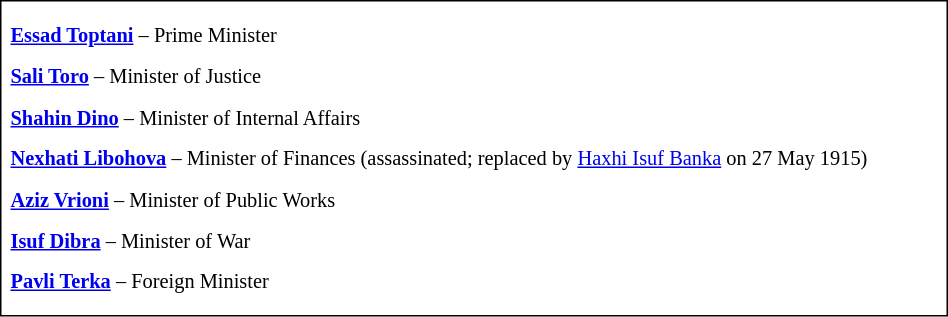<table cellpadding="1" cellspacing="5" style="border:1px solid #000000; font-size:85%; line-height: 1.5em;" width=50%>
<tr>
<td align="center"></td>
</tr>
<tr>
<td><strong><a href='#'>Essad Toptani</a></strong> – Prime Minister</td>
</tr>
<tr>
<td><strong><a href='#'>Sali Toro</a></strong> – Minister of Justice</td>
</tr>
<tr>
<td><strong><a href='#'>Shahin Dino</a></strong> – Minister of Internal Affairs</td>
</tr>
<tr>
<td><strong><a href='#'>Nexhati Libohova</a></strong> – Minister of Finances (assassinated; replaced by <a href='#'>Haxhi Isuf Banka</a> on 27 May 1915)</td>
</tr>
<tr>
<td><strong><a href='#'>Aziz Vrioni</a></strong> – Minister of Public Works</td>
</tr>
<tr>
<td><strong><a href='#'>Isuf Dibra</a></strong> – Minister of War</td>
</tr>
<tr>
<td><strong><a href='#'>Pavli Terka</a></strong> – Foreign Minister</td>
</tr>
<tr>
</tr>
</table>
